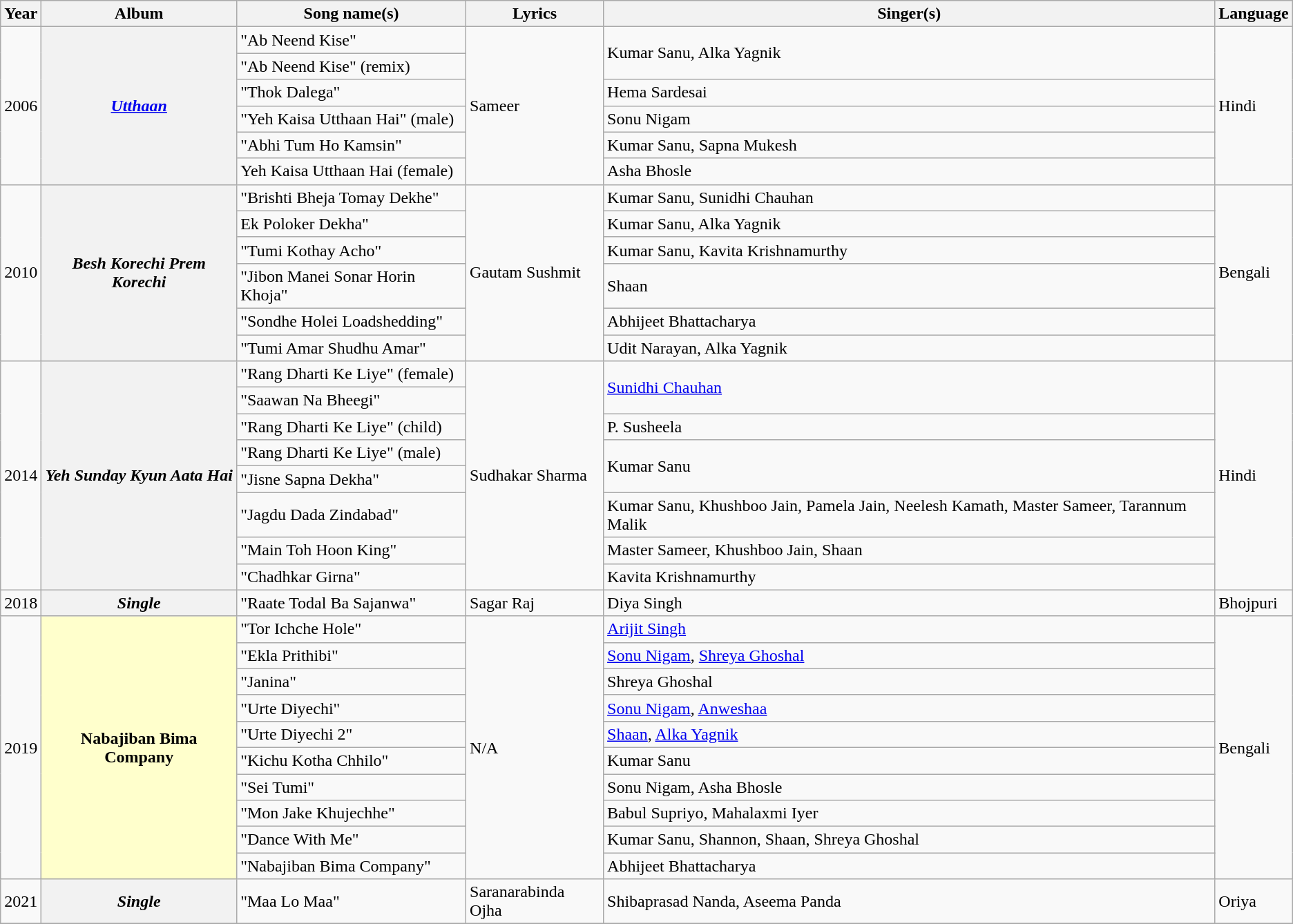<table class="wikitable sortable">
<tr>
<th>Year</th>
<th>Album</th>
<th>Song name(s)</th>
<th>Lyrics</th>
<th>Singer(s)</th>
<th>Language</th>
</tr>
<tr>
<td rowspan=6>2006</td>
<th rowspan="6"><em><a href='#'>Utthaan</a></em></th>
<td>"Ab Neend Kise"</td>
<td rowspan="6">Sameer</td>
<td rowspan=2>Kumar Sanu, Alka Yagnik</td>
<td rowspan=6>Hindi</td>
</tr>
<tr>
<td>"Ab Neend Kise" (remix)</td>
</tr>
<tr>
<td>"Thok Dalega"</td>
<td>Hema Sardesai</td>
</tr>
<tr>
<td>"Yeh Kaisa Utthaan Hai" (male)</td>
<td>Sonu Nigam</td>
</tr>
<tr>
<td>"Abhi Tum Ho Kamsin"</td>
<td>Kumar Sanu, Sapna Mukesh</td>
</tr>
<tr>
<td>Yeh Kaisa Utthaan Hai (female)</td>
<td>Asha Bhosle</td>
</tr>
<tr>
<td rowspan=6>2010</td>
<th Rowspan=6><em>Besh Korechi Prem Korechi</em></th>
<td>"Brishti Bheja Tomay Dekhe"</td>
<td rowspan=6>Gautam Sushmit</td>
<td>Kumar Sanu, Sunidhi Chauhan</td>
<td rowspan=6>Bengali</td>
</tr>
<tr>
<td>Ek Poloker Dekha"</td>
<td>Kumar Sanu, Alka Yagnik</td>
</tr>
<tr>
<td>"Tumi Kothay Acho"</td>
<td>Kumar Sanu, Kavita Krishnamurthy</td>
</tr>
<tr>
<td>"Jibon Manei Sonar Horin Khoja"</td>
<td>Shaan</td>
</tr>
<tr>
<td>"Sondhe Holei Loadshedding"</td>
<td>Abhijeet Bhattacharya</td>
</tr>
<tr>
<td>"Tumi Amar Shudhu Amar"</td>
<td>Udit Narayan, Alka Yagnik</td>
</tr>
<tr>
<td rowspan=8>2014</td>
<th rowspan="8"><em>Yeh Sunday Kyun Aata Hai</em></th>
<td>"Rang Dharti Ke Liye" (female)</td>
<td rowspan="8">Sudhakar Sharma</td>
<td rowspan=2><a href='#'>Sunidhi Chauhan</a></td>
<td rowspan=8>Hindi</td>
</tr>
<tr>
<td>"Saawan Na Bheegi"</td>
</tr>
<tr>
<td>"Rang Dharti Ke Liye" (child)</td>
<td>P. Susheela</td>
</tr>
<tr>
<td>"Rang Dharti Ke Liye" (male)</td>
<td rowspan=2>Kumar Sanu</td>
</tr>
<tr>
<td>"Jisne Sapna Dekha"</td>
</tr>
<tr>
<td>"Jagdu Dada Zindabad"</td>
<td>Kumar Sanu, Khushboo Jain, Pamela Jain, Neelesh Kamath, Master Sameer, Tarannum Malik</td>
</tr>
<tr>
<td>"Main Toh Hoon King"</td>
<td>Master Sameer, Khushboo Jain, Shaan</td>
</tr>
<tr>
<td>"Chadhkar Girna"</td>
<td>Kavita Krishnamurthy</td>
</tr>
<tr>
<td>2018</td>
<th><em>Single</em></th>
<td>"Raate Todal Ba Sajanwa"</td>
<td>Sagar Raj</td>
<td>Diya Singh</td>
<td>Bhojpuri</td>
</tr>
<tr>
<td rowspan=10>2019</td>
<th rowspan="10" style="background:#ffc;">Nabajiban Bima Company</th>
<td>"Tor Ichche Hole"</td>
<td rowspan="10">N/A</td>
<td><a href='#'>Arijit Singh</a></td>
<td rowspan=10>Bengali</td>
</tr>
<tr>
<td>"Ekla Prithibi"</td>
<td><a href='#'>Sonu Nigam</a>, <a href='#'>Shreya Ghoshal</a></td>
</tr>
<tr>
<td>"Janina"</td>
<td>Shreya Ghoshal</td>
</tr>
<tr>
<td>"Urte Diyechi"</td>
<td><a href='#'>Sonu Nigam</a>, <a href='#'>Anweshaa</a></td>
</tr>
<tr>
<td>"Urte Diyechi 2"</td>
<td><a href='#'>Shaan</a>, <a href='#'>Alka Yagnik</a></td>
</tr>
<tr>
<td>"Kichu Kotha Chhilo"</td>
<td>Kumar Sanu</td>
</tr>
<tr>
<td>"Sei Tumi"</td>
<td>Sonu Nigam, Asha Bhosle</td>
</tr>
<tr>
<td>"Mon Jake Khujechhe"</td>
<td>Babul Supriyo, Mahalaxmi Iyer</td>
</tr>
<tr>
<td>"Dance With Me"</td>
<td>Kumar Sanu, Shannon, Shaan, Shreya Ghoshal</td>
</tr>
<tr>
<td>"Nabajiban Bima Company"</td>
<td>Abhijeet Bhattacharya</td>
</tr>
<tr>
<td>2021</td>
<th><em>Single</em></th>
<td>"Maa Lo Maa"</td>
<td>Saranarabinda Ojha</td>
<td>Shibaprasad Nanda, Aseema Panda</td>
<td>Oriya</td>
</tr>
<tr>
</tr>
</table>
